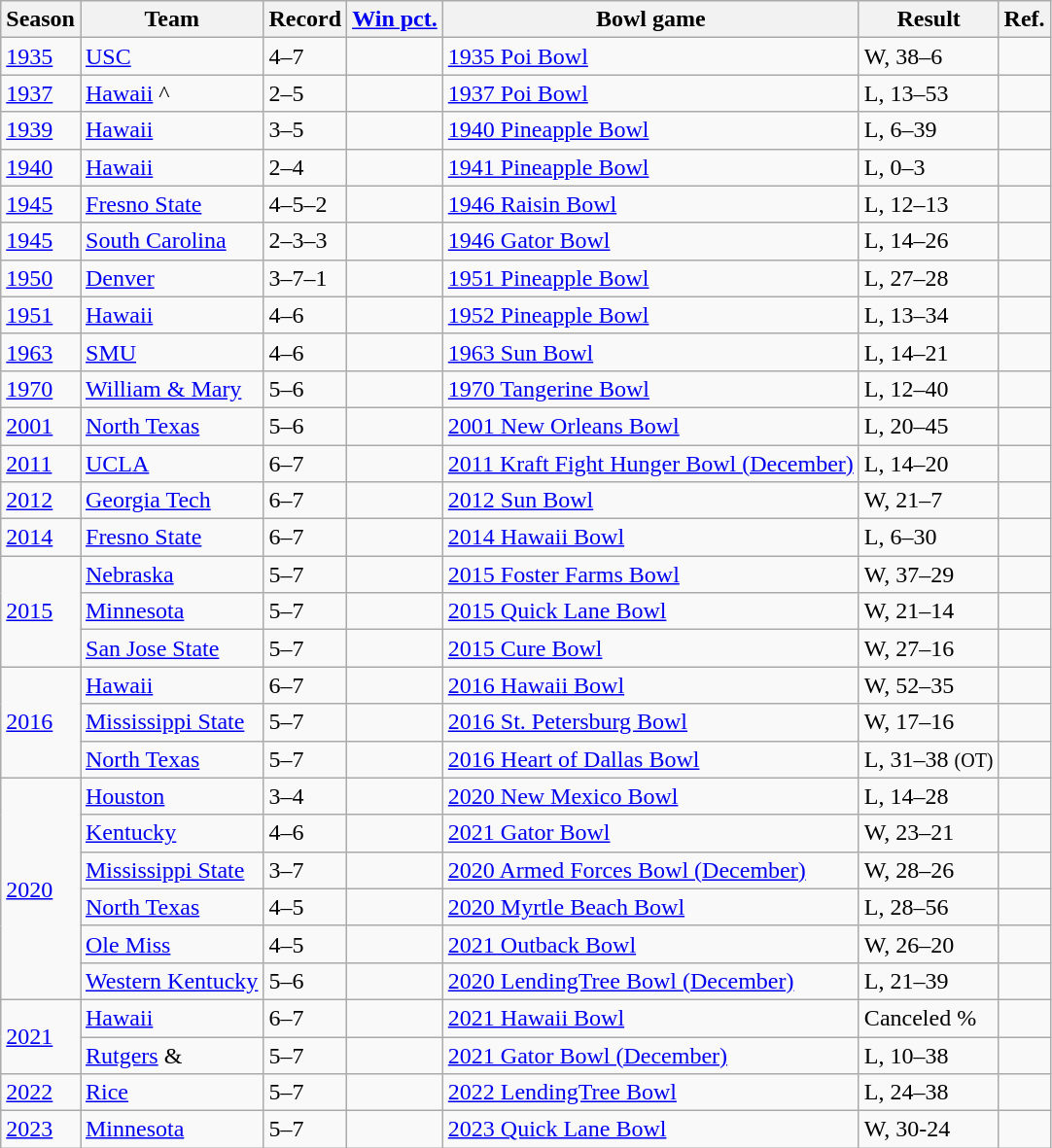<table class="wikitable sortable">
<tr>
<th>Season</th>
<th>Team</th>
<th class=unsortable>Record</th>
<th><a href='#'>Win pct.</a></th>
<th>Bowl game</th>
<th>Result</th>
<th class=unsortable>Ref.</th>
</tr>
<tr>
<td><a href='#'>1935</a></td>
<td><a href='#'>USC</a></td>
<td>4–7</td>
<td></td>
<td><a href='#'>1935 Poi Bowl</a></td>
<td>W, 38–6</td>
<td></td>
</tr>
<tr>
<td><a href='#'>1937</a></td>
<td><a href='#'>Hawaii</a> ^</td>
<td>2–5</td>
<td></td>
<td><a href='#'>1937 Poi Bowl</a></td>
<td>L, 13–53</td>
<td></td>
</tr>
<tr>
<td><a href='#'>1939</a></td>
<td><a href='#'>Hawaii</a></td>
<td>3–5</td>
<td></td>
<td><a href='#'>1940 Pineapple Bowl</a></td>
<td>L, 6–39</td>
<td></td>
</tr>
<tr>
<td><a href='#'>1940</a></td>
<td><a href='#'>Hawaii</a></td>
<td>2–4</td>
<td></td>
<td><a href='#'>1941 Pineapple Bowl</a></td>
<td>L, 0–3</td>
<td></td>
</tr>
<tr>
<td><a href='#'>1945</a></td>
<td><a href='#'>Fresno State</a></td>
<td>4–5–2</td>
<td></td>
<td><a href='#'>1946 Raisin Bowl</a></td>
<td>L, 12–13</td>
<td></td>
</tr>
<tr>
<td><a href='#'>1945</a></td>
<td><a href='#'>South Carolina</a></td>
<td>2–3–3</td>
<td></td>
<td><a href='#'>1946 Gator Bowl</a></td>
<td>L, 14–26</td>
<td></td>
</tr>
<tr>
<td><a href='#'>1950</a></td>
<td><a href='#'>Denver</a></td>
<td>3–7–1</td>
<td></td>
<td><a href='#'>1951 Pineapple Bowl</a></td>
<td>L, 27–28</td>
<td></td>
</tr>
<tr>
<td><a href='#'>1951</a></td>
<td><a href='#'>Hawaii</a></td>
<td>4–6</td>
<td></td>
<td><a href='#'>1952 Pineapple Bowl</a></td>
<td>L, 13–34</td>
<td></td>
</tr>
<tr>
<td><a href='#'>1963</a></td>
<td><a href='#'>SMU</a></td>
<td>4–6</td>
<td></td>
<td><a href='#'>1963 Sun Bowl</a></td>
<td>L, 14–21</td>
<td></td>
</tr>
<tr>
<td><a href='#'>1970</a></td>
<td><a href='#'>William & Mary</a></td>
<td>5–6</td>
<td></td>
<td><a href='#'>1970 Tangerine Bowl</a></td>
<td>L, 12–40</td>
<td></td>
</tr>
<tr>
<td><a href='#'>2001</a></td>
<td><a href='#'>North Texas</a></td>
<td>5–6</td>
<td></td>
<td><a href='#'>2001 New Orleans Bowl</a></td>
<td>L, 20–45</td>
<td></td>
</tr>
<tr>
<td><a href='#'>2011</a></td>
<td><a href='#'>UCLA</a></td>
<td>6–7 </td>
<td></td>
<td><a href='#'>2011 Kraft Fight Hunger Bowl (December)</a></td>
<td>L, 14–20</td>
<td></td>
</tr>
<tr>
<td><a href='#'>2012</a></td>
<td><a href='#'>Georgia Tech</a></td>
<td>6–7 </td>
<td></td>
<td><a href='#'>2012 Sun Bowl</a></td>
<td>W, 21–7</td>
<td></td>
</tr>
<tr>
<td><a href='#'>2014</a></td>
<td><a href='#'>Fresno State</a></td>
<td>6–7 </td>
<td></td>
<td><a href='#'>2014 Hawaii Bowl</a></td>
<td>L, 6–30</td>
<td></td>
</tr>
<tr>
<td rowspan=3><a href='#'>2015</a></td>
<td><a href='#'>Nebraska</a></td>
<td>5–7</td>
<td></td>
<td><a href='#'>2015 Foster Farms Bowl</a></td>
<td>W, 37–29</td>
<td></td>
</tr>
<tr>
<td><a href='#'>Minnesota</a></td>
<td>5–7</td>
<td></td>
<td><a href='#'>2015 Quick Lane Bowl</a></td>
<td>W, 21–14</td>
<td></td>
</tr>
<tr>
<td><a href='#'>San Jose State</a></td>
<td>5–7</td>
<td></td>
<td><a href='#'>2015 Cure Bowl</a></td>
<td>W, 27–16</td>
<td></td>
</tr>
<tr>
<td rowspan=3><a href='#'>2016</a></td>
<td><a href='#'>Hawaii</a></td>
<td>6–7</td>
<td></td>
<td><a href='#'>2016 Hawaii Bowl</a></td>
<td>W, 52–35</td>
<td></td>
</tr>
<tr>
<td><a href='#'>Mississippi State</a></td>
<td>5–7</td>
<td></td>
<td><a href='#'>2016 St. Petersburg Bowl</a></td>
<td>W, 17–16</td>
<td></td>
</tr>
<tr>
<td><a href='#'>North Texas</a></td>
<td>5–7</td>
<td></td>
<td><a href='#'>2016 Heart of Dallas Bowl</a></td>
<td>L, 31–38 <small>(OT)</small></td>
<td></td>
</tr>
<tr>
<td rowspan=6><a href='#'>2020</a></td>
<td><a href='#'>Houston</a></td>
<td>3–4</td>
<td></td>
<td><a href='#'>2020 New Mexico Bowl</a></td>
<td>L, 14–28</td>
<td></td>
</tr>
<tr>
<td><a href='#'>Kentucky</a></td>
<td>4–6</td>
<td></td>
<td><a href='#'>2021 Gator Bowl</a></td>
<td>W, 23–21</td>
<td></td>
</tr>
<tr>
<td><a href='#'>Mississippi State</a></td>
<td>3–7</td>
<td></td>
<td><a href='#'>2020 Armed Forces Bowl (December)</a></td>
<td>W, 28–26</td>
<td></td>
</tr>
<tr>
<td><a href='#'>North Texas</a></td>
<td>4–5</td>
<td></td>
<td><a href='#'>2020 Myrtle Beach Bowl</a></td>
<td>L, 28–56</td>
<td></td>
</tr>
<tr>
<td><a href='#'>Ole Miss</a></td>
<td>4–5</td>
<td></td>
<td><a href='#'>2021 Outback Bowl</a></td>
<td>W, 26–20</td>
<td></td>
</tr>
<tr>
<td><a href='#'>Western Kentucky</a></td>
<td>5–6</td>
<td></td>
<td><a href='#'>2020 LendingTree Bowl (December)</a></td>
<td>L, 21–39</td>
<td></td>
</tr>
<tr>
<td rowspan=2><a href='#'>2021</a></td>
<td><a href='#'>Hawaii</a></td>
<td>6–7</td>
<td></td>
<td><a href='#'>2021 Hawaii Bowl</a></td>
<td>Canceled %</td>
<td></td>
</tr>
<tr>
<td><a href='#'>Rutgers</a> &</td>
<td>5–7</td>
<td></td>
<td><a href='#'>2021 Gator Bowl (December)</a></td>
<td>L, 10–38</td>
<td></td>
</tr>
<tr>
<td><a href='#'>2022</a></td>
<td><a href='#'>Rice</a></td>
<td>5–7</td>
<td></td>
<td><a href='#'>2022 LendingTree Bowl</a></td>
<td>L, 24–38</td>
<td></td>
</tr>
<tr>
<td><a href='#'>2023</a></td>
<td><a href='#'>Minnesota</a></td>
<td>5–7</td>
<td></td>
<td><a href='#'>2023 Quick Lane Bowl</a></td>
<td>W, 30-24</td>
<td></td>
</tr>
</table>
